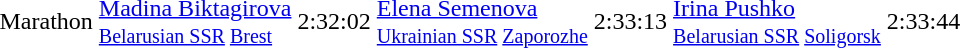<table>
<tr>
<td>Marathon</td>
<td><a href='#'>Madina Biktagirova</a><br><small><a href='#'>Belarusian SSR</a> <a href='#'>Brest</a></small></td>
<td>2:32:02</td>
<td><a href='#'>Elena Semenova</a><br><small><a href='#'>Ukrainian SSR</a> <a href='#'>Zaporozhe</a></small></td>
<td>2:33:13</td>
<td><a href='#'>Irina Pushko</a><br><small><a href='#'>Belarusian SSR</a> <a href='#'>Soligorsk</a></small></td>
<td>2:33:44</td>
</tr>
</table>
